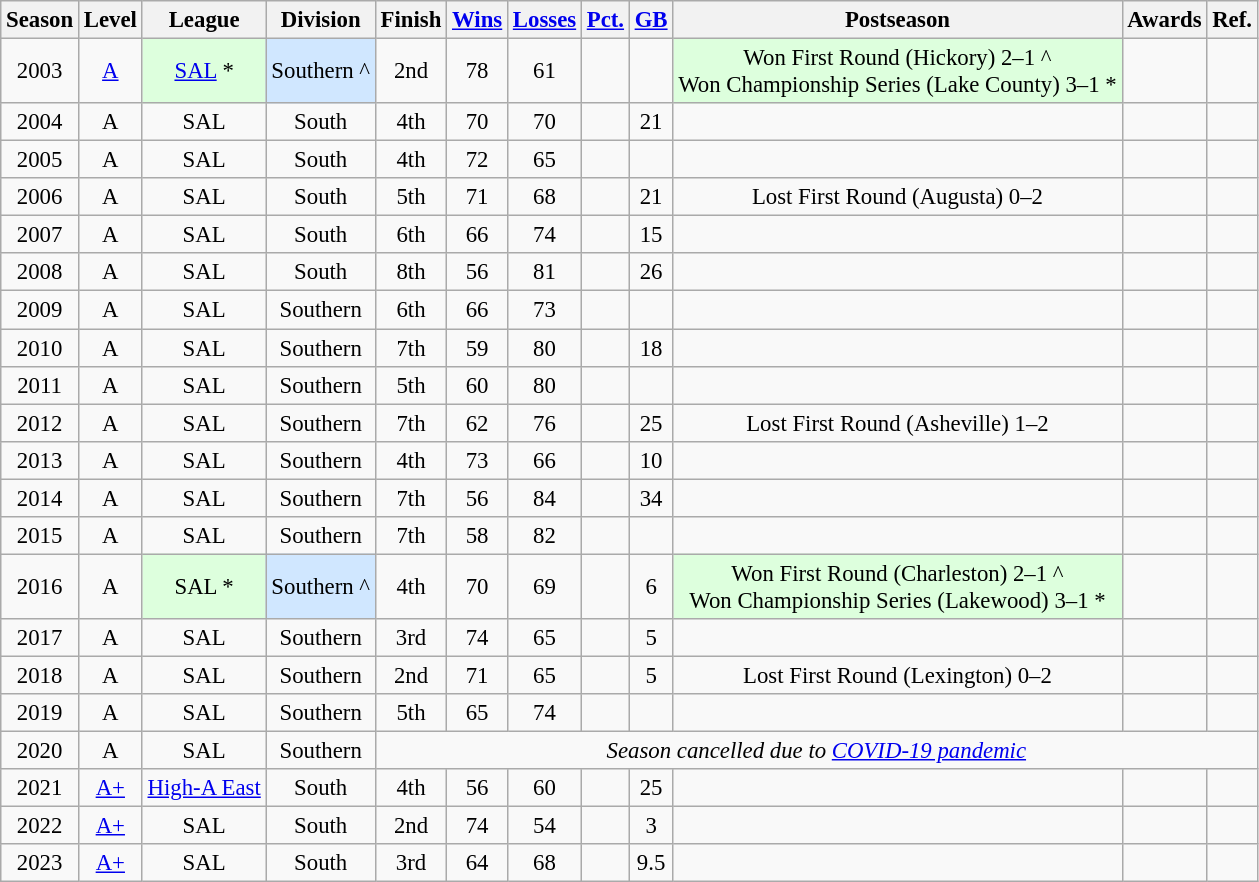<table class="wikitable plainrowheaders sortable" style="text-align:center; font-size:95%">
<tr>
<th scope="col">Season</th>
<th scope="col">Level</th>
<th scope="col" class="unsortable">League</th>
<th scope="col" class="unsortable">Division</th>
<th scope="col">Finish</th>
<th scope="col"><a href='#'>Wins</a></th>
<th scope="col"><a href='#'>Losses</a></th>
<th scope="col"><a href='#'>Pct.</a></th>
<th scope="col" data-sort-type="number"><a href='#'>GB</a></th>
<th scope="col">Postseason</th>
<th scope="col" class="unsortable">Awards</th>
<th scope="col" class="unsortable">Ref.</th>
</tr>
<tr>
<td>2003</td>
<td><a href='#'>A</a></td>
<td bgcolor="#ddffdd"><a href='#'>SAL</a> *</td>
<td bgcolor="#D0E7FF">Southern ^</td>
<td>2nd</td>
<td>78</td>
<td>61</td>
<td></td>
<td></td>
<td bgcolor="#ddffdd">Won First Round (Hickory) 2–1 ^<br>Won Championship Series (Lake County) 3–1 *</td>
<td></td>
<td></td>
</tr>
<tr>
<td>2004</td>
<td>A</td>
<td>SAL</td>
<td>South</td>
<td>4th</td>
<td>70</td>
<td>70</td>
<td></td>
<td>21</td>
<td></td>
<td></td>
<td></td>
</tr>
<tr>
<td>2005</td>
<td>A</td>
<td>SAL</td>
<td>South</td>
<td>4th</td>
<td>72</td>
<td>65</td>
<td></td>
<td></td>
<td></td>
<td></td>
<td></td>
</tr>
<tr>
<td>2006</td>
<td>A</td>
<td>SAL</td>
<td>South</td>
<td>5th</td>
<td>71</td>
<td>68</td>
<td></td>
<td>21</td>
<td>Lost First Round (Augusta) 0–2</td>
<td></td>
<td></td>
</tr>
<tr>
<td>2007</td>
<td>A</td>
<td>SAL</td>
<td>South</td>
<td>6th</td>
<td>66</td>
<td>74</td>
<td></td>
<td>15</td>
<td></td>
<td></td>
<td></td>
</tr>
<tr>
<td>2008</td>
<td>A</td>
<td>SAL</td>
<td>South</td>
<td>8th</td>
<td>56</td>
<td>81</td>
<td></td>
<td>26</td>
<td></td>
<td></td>
<td></td>
</tr>
<tr>
<td>2009</td>
<td>A</td>
<td>SAL</td>
<td>Southern</td>
<td>6th</td>
<td>66</td>
<td>73</td>
<td></td>
<td></td>
<td></td>
<td></td>
<td></td>
</tr>
<tr>
<td>2010</td>
<td>A</td>
<td>SAL</td>
<td>Southern</td>
<td>7th</td>
<td>59</td>
<td>80</td>
<td></td>
<td>18</td>
<td></td>
<td></td>
<td></td>
</tr>
<tr>
<td>2011</td>
<td>A</td>
<td>SAL</td>
<td>Southern</td>
<td>5th</td>
<td>60</td>
<td>80</td>
<td></td>
<td></td>
<td></td>
<td></td>
<td></td>
</tr>
<tr>
<td>2012</td>
<td>A</td>
<td>SAL</td>
<td>Southern</td>
<td>7th</td>
<td>62</td>
<td>76</td>
<td></td>
<td>25</td>
<td>Lost First Round (Asheville) 1–2</td>
<td></td>
<td></td>
</tr>
<tr>
<td>2013</td>
<td>A</td>
<td>SAL</td>
<td>Southern</td>
<td>4th</td>
<td>73</td>
<td>66</td>
<td></td>
<td>10</td>
<td></td>
<td></td>
<td></td>
</tr>
<tr>
<td>2014</td>
<td>A</td>
<td>SAL</td>
<td>Southern</td>
<td>7th</td>
<td>56</td>
<td>84</td>
<td></td>
<td>34</td>
<td></td>
<td></td>
<td></td>
</tr>
<tr>
<td>2015</td>
<td>A</td>
<td>SAL</td>
<td>Southern</td>
<td>7th</td>
<td>58</td>
<td>82</td>
<td></td>
<td></td>
<td></td>
<td></td>
<td></td>
</tr>
<tr>
<td>2016</td>
<td>A</td>
<td bgcolor="#ddffdd">SAL *</td>
<td bgcolor="#D0E7FF">Southern ^</td>
<td>4th</td>
<td>70</td>
<td>69</td>
<td></td>
<td>6</td>
<td bgcolor="#ddffdd">Won First Round (Charleston) 2–1 ^<br>Won Championship Series (Lakewood) 3–1 *</td>
<td></td>
<td></td>
</tr>
<tr>
<td>2017</td>
<td>A</td>
<td>SAL</td>
<td>Southern</td>
<td>3rd</td>
<td>74</td>
<td>65</td>
<td></td>
<td>5</td>
<td></td>
<td></td>
<td></td>
</tr>
<tr>
<td>2018</td>
<td>A</td>
<td>SAL</td>
<td>Southern</td>
<td>2nd</td>
<td>71</td>
<td>65</td>
<td></td>
<td>5</td>
<td>Lost First Round (Lexington) 0–2</td>
<td></td>
<td></td>
</tr>
<tr>
<td>2019</td>
<td>A</td>
<td>SAL</td>
<td>Southern</td>
<td>5th</td>
<td>65</td>
<td>74</td>
<td></td>
<td></td>
<td></td>
<td></td>
<td></td>
</tr>
<tr>
<td>2020</td>
<td>A</td>
<td>SAL</td>
<td>Southern</td>
<td colspan="8"><em>Season cancelled due to <a href='#'>COVID-19 pandemic</a></em></td>
</tr>
<tr>
<td>2021</td>
<td><a href='#'>A+</a></td>
<td><a href='#'>High-A East</a></td>
<td>South</td>
<td>4th</td>
<td>56</td>
<td>60</td>
<td></td>
<td>25</td>
<td></td>
<td></td>
<td></td>
</tr>
<tr>
<td>2022</td>
<td><a href='#'>A+</a></td>
<td>SAL</td>
<td>South</td>
<td>2nd</td>
<td>74</td>
<td>54</td>
<td></td>
<td>3</td>
<td></td>
<td></td>
<td></td>
</tr>
<tr>
<td>2023</td>
<td><a href='#'>A+</a></td>
<td>SAL</td>
<td>South</td>
<td>3rd</td>
<td>64</td>
<td>68</td>
<td></td>
<td>9.5</td>
<td></td>
<td></td>
<td></td>
</tr>
</table>
